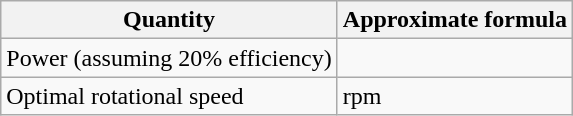<table class="wikitable">
<tr>
<th>Quantity</th>
<th>Approximate formula</th>
</tr>
<tr>
<td>Power (assuming 20% efficiency)</td>
<td></td>
</tr>
<tr>
<td>Optimal rotational speed</td>
<td>  rpm</td>
</tr>
</table>
